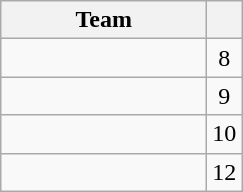<table class="wikitable">
<tr>
<th style="width:130px">Team</th>
<th></th>
</tr>
<tr>
<td></td>
<td align=center>8</td>
</tr>
<tr>
<td></td>
<td align=center>9</td>
</tr>
<tr>
<td></td>
<td align=center>10</td>
</tr>
<tr>
<td></td>
<td align=center>12</td>
</tr>
</table>
